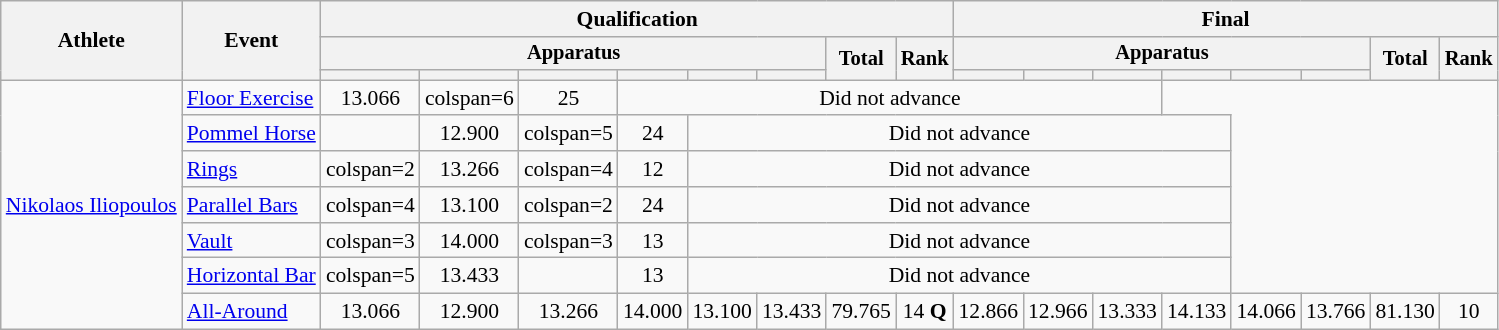<table class="wikitable" style="font-size:90%">
<tr>
<th rowspan=3>Athlete</th>
<th rowspan=3>Event</th>
<th colspan=8>Qualification</th>
<th colspan=8>Final</th>
</tr>
<tr style="font-size:95%">
<th colspan=6>Apparatus</th>
<th rowspan=2>Total</th>
<th rowspan=2>Rank</th>
<th colspan=6>Apparatus</th>
<th rowspan=2>Total</th>
<th rowspan=2>Rank</th>
</tr>
<tr style="font-size:95%">
<th></th>
<th></th>
<th></th>
<th></th>
<th></th>
<th></th>
<th></th>
<th></th>
<th></th>
<th></th>
<th></th>
<th></th>
</tr>
<tr align=center>
<td align=left rowspan=7><a href='#'>Nikolaos Iliopoulos</a></td>
<td align=left><a href='#'>Floor Exercise</a></td>
<td>13.066</td>
<td>colspan=6 </td>
<td>25</td>
<td colspan=8>Did not advance</td>
</tr>
<tr align=center>
<td align=left><a href='#'>Pommel Horse</a></td>
<td></td>
<td>12.900</td>
<td>colspan=5 </td>
<td>24</td>
<td colspan=8>Did not advance</td>
</tr>
<tr align=center>
<td align=left><a href='#'>Rings</a></td>
<td>colspan=2 </td>
<td>13.266</td>
<td>colspan=4 </td>
<td>12</td>
<td colspan=8>Did not advance</td>
</tr>
<tr align=center>
<td align=left><a href='#'>Parallel Bars</a></td>
<td>colspan=4 </td>
<td>13.100</td>
<td>colspan=2 </td>
<td>24</td>
<td colspan=8>Did not advance</td>
</tr>
<tr align=center>
<td align=left><a href='#'>Vault</a></td>
<td>colspan=3 </td>
<td>14.000</td>
<td>colspan=3 </td>
<td>13</td>
<td colspan=8>Did not advance</td>
</tr>
<tr align=center>
<td align=left><a href='#'>Horizontal Bar</a></td>
<td>colspan=5 </td>
<td>13.433</td>
<td></td>
<td>13</td>
<td colspan=8>Did not advance</td>
</tr>
<tr align=center>
<td align=left><a href='#'>All-Around</a></td>
<td>13.066</td>
<td>12.900</td>
<td>13.266</td>
<td>14.000</td>
<td>13.100</td>
<td>13.433</td>
<td>79.765</td>
<td>14 <strong>Q</strong></td>
<td>12.866</td>
<td>12.966</td>
<td>13.333</td>
<td>14.133</td>
<td>14.066</td>
<td>13.766</td>
<td>81.130</td>
<td>10</td>
</tr>
</table>
